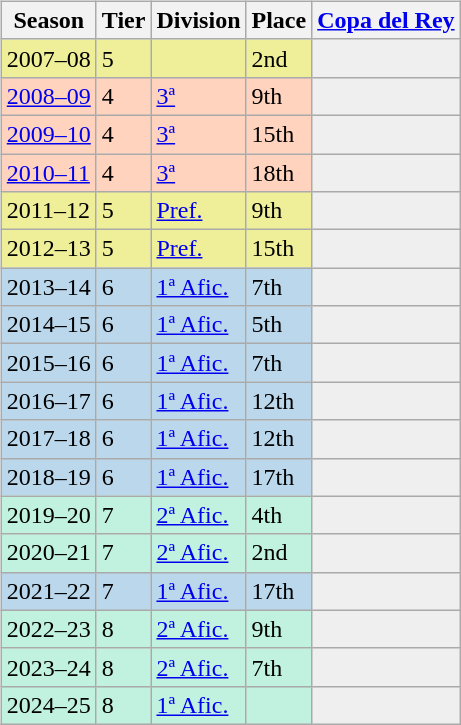<table>
<tr>
<td valign="top" width=0%><br><table class="wikitable">
<tr style="background:#f0f6fa;">
<th>Season</th>
<th>Tier</th>
<th>Division</th>
<th>Place</th>
<th><a href='#'>Copa del Rey</a></th>
</tr>
<tr>
<td style="background:#EFEF99;">2007–08</td>
<td style="background:#EFEF99;">5</td>
<td style="background:#EFEF99;"></td>
<td style="background:#EFEF99;">2nd</td>
<th style="background:#efefef;"></th>
</tr>
<tr>
<td style="background:#FFD3BD;"><a href='#'>2008–09</a></td>
<td style="background:#FFD3BD;">4</td>
<td style="background:#FFD3BD;"><a href='#'>3ª</a></td>
<td style="background:#FFD3BD;">9th</td>
<td style="background:#efefef;"></td>
</tr>
<tr>
<td style="background:#FFD3BD;"><a href='#'>2009–10</a></td>
<td style="background:#FFD3BD;">4</td>
<td style="background:#FFD3BD;"><a href='#'>3ª</a></td>
<td style="background:#FFD3BD;">15th</td>
<td style="background:#efefef;"></td>
</tr>
<tr>
<td style="background:#FFD3BD;"><a href='#'>2010–11</a></td>
<td style="background:#FFD3BD;">4</td>
<td style="background:#FFD3BD;"><a href='#'>3ª</a></td>
<td style="background:#FFD3BD;">18th</td>
<td style="background:#efefef;"></td>
</tr>
<tr>
<td style="background:#EFEF99;">2011–12</td>
<td style="background:#EFEF99;">5</td>
<td style="background:#EFEF99;"><a href='#'>Pref.</a></td>
<td style="background:#EFEF99;">9th</td>
<th style="background:#efefef;"></th>
</tr>
<tr>
<td style="background:#EFEF99;">2012–13</td>
<td style="background:#EFEF99;">5</td>
<td style="background:#EFEF99;"><a href='#'>Pref.</a></td>
<td style="background:#EFEF99;">15th</td>
<th style="background:#efefef;"></th>
</tr>
<tr>
<td style="background:#BBD7EC;">2013–14</td>
<td style="background:#BBD7EC;">6</td>
<td style="background:#BBD7EC;"><a href='#'>1ª Afic.</a></td>
<td style="background:#BBD7EC;">7th</td>
<th style="background:#efefef;"></th>
</tr>
<tr>
<td style="background:#BBD7EC;">2014–15</td>
<td style="background:#BBD7EC;">6</td>
<td style="background:#BBD7EC;"><a href='#'>1ª Afic.</a></td>
<td style="background:#BBD7EC;">5th</td>
<th style="background:#efefef;"></th>
</tr>
<tr>
<td style="background:#BBD7EC;">2015–16</td>
<td style="background:#BBD7EC;">6</td>
<td style="background:#BBD7EC;"><a href='#'>1ª Afic.</a></td>
<td style="background:#BBD7EC;">7th</td>
<th style="background:#efefef;"></th>
</tr>
<tr>
<td style="background:#BBD7EC;">2016–17</td>
<td style="background:#BBD7EC;">6</td>
<td style="background:#BBD7EC;"><a href='#'>1ª Afic.</a></td>
<td style="background:#BBD7EC;">12th</td>
<th style="background:#efefef;"></th>
</tr>
<tr>
<td style="background:#BBD7EC;">2017–18</td>
<td style="background:#BBD7EC;">6</td>
<td style="background:#BBD7EC;"><a href='#'>1ª Afic.</a></td>
<td style="background:#BBD7EC;">12th</td>
<th style="background:#efefef;"></th>
</tr>
<tr>
<td style="background:#BBD7EC;">2018–19</td>
<td style="background:#BBD7EC;">6</td>
<td style="background:#BBD7EC;"><a href='#'>1ª Afic.</a></td>
<td style="background:#BBD7EC;">17th</td>
<th style="background:#efefef;"></th>
</tr>
<tr>
<td style="background:#C0F2DF;">2019–20</td>
<td style="background:#C0F2DF;">7</td>
<td style="background:#C0F2DF;"><a href='#'>2ª Afic.</a></td>
<td style="background:#C0F2DF;">4th</td>
<th style="background:#efefef;"></th>
</tr>
<tr>
<td style="background:#C0F2DF;">2020–21</td>
<td style="background:#C0F2DF;">7</td>
<td style="background:#C0F2DF;"><a href='#'>2ª Afic.</a></td>
<td style="background:#C0F2DF;">2nd</td>
<th style="background:#efefef;"></th>
</tr>
<tr>
<td style="background:#BBD7EC;">2021–22</td>
<td style="background:#BBD7EC;">7</td>
<td style="background:#BBD7EC;"><a href='#'>1ª Afic.</a></td>
<td style="background:#BBD7EC;">17th</td>
<th style="background:#efefef;"></th>
</tr>
<tr>
<td style="background:#C0F2DF;">2022–23</td>
<td style="background:#C0F2DF;">8</td>
<td style="background:#C0F2DF;"><a href='#'>2ª Afic.</a></td>
<td style="background:#C0F2DF;">9th</td>
<th style="background:#efefef;"></th>
</tr>
<tr>
<td style="background:#C0F2DF;">2023–24</td>
<td style="background:#C0F2DF;">8</td>
<td style="background:#C0F2DF;"><a href='#'>2ª Afic.</a></td>
<td style="background:#C0F2DF;">7th</td>
<th style="background:#efefef;"></th>
</tr>
<tr>
<td style="background:#C0F2DF;">2024–25</td>
<td style="background:#C0F2DF;">8</td>
<td style="background:#C0F2DF;"><a href='#'>1ª Afic.</a></td>
<td style="background:#C0F2DF;"></td>
<th style="background:#efefef;"></th>
</tr>
</table>
</td>
</tr>
</table>
